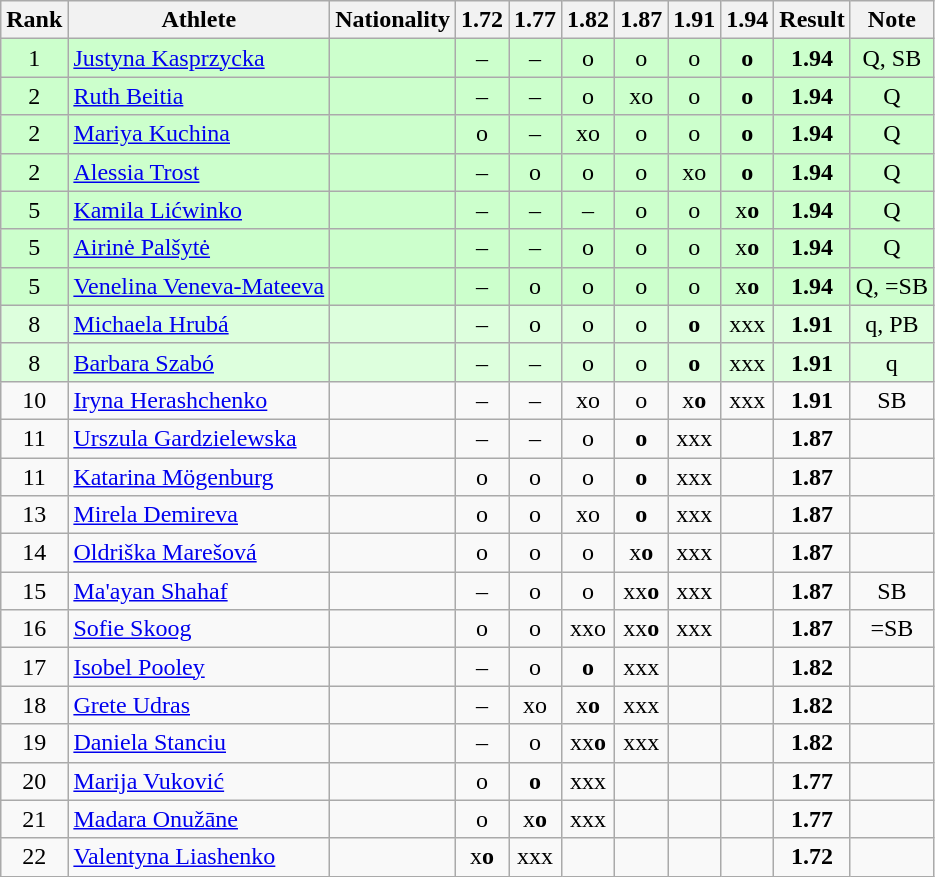<table class="wikitable sortable" style="text-align:center">
<tr>
<th>Rank</th>
<th>Athlete</th>
<th>Nationality</th>
<th>1.72</th>
<th>1.77</th>
<th>1.82</th>
<th>1.87</th>
<th>1.91</th>
<th>1.94</th>
<th>Result</th>
<th>Note</th>
</tr>
<tr bgcolor=ccffcc>
<td>1</td>
<td align=left><a href='#'>Justyna Kasprzycka</a></td>
<td align=left></td>
<td>–</td>
<td>–</td>
<td>o</td>
<td>o</td>
<td>o</td>
<td><strong>o</strong></td>
<td><strong>1.94</strong></td>
<td>Q, SB</td>
</tr>
<tr bgcolor=ccffcc>
<td>2</td>
<td align=left><a href='#'>Ruth Beitia</a></td>
<td align=left></td>
<td>–</td>
<td>–</td>
<td>o</td>
<td>xo</td>
<td>o</td>
<td><strong>o</strong></td>
<td><strong>1.94</strong></td>
<td>Q</td>
</tr>
<tr bgcolor=ccffcc>
<td>2</td>
<td align=left><a href='#'>Mariya Kuchina</a></td>
<td align=left></td>
<td>o</td>
<td>–</td>
<td>xo</td>
<td>o</td>
<td>o</td>
<td><strong>o</strong></td>
<td><strong>1.94</strong></td>
<td>Q</td>
</tr>
<tr bgcolor=ccffcc>
<td>2</td>
<td align=left><a href='#'>Alessia Trost</a></td>
<td align=left></td>
<td>–</td>
<td>o</td>
<td>o</td>
<td>o</td>
<td>xo</td>
<td><strong>o</strong></td>
<td><strong>1.94</strong></td>
<td>Q</td>
</tr>
<tr bgcolor=ccffcc>
<td>5</td>
<td align=left><a href='#'>Kamila Lićwinko</a></td>
<td align=left></td>
<td>–</td>
<td>–</td>
<td>–</td>
<td>o</td>
<td>o</td>
<td>x<strong>o</strong></td>
<td><strong>1.94</strong></td>
<td>Q</td>
</tr>
<tr bgcolor=ccffcc>
<td>5</td>
<td align=left><a href='#'>Airinė Palšytė</a></td>
<td align=left></td>
<td>–</td>
<td>–</td>
<td>o</td>
<td>o</td>
<td>o</td>
<td>x<strong>o</strong></td>
<td><strong>1.94</strong></td>
<td>Q</td>
</tr>
<tr bgcolor=ccffcc>
<td>5</td>
<td align=left><a href='#'>Venelina Veneva-Mateeva</a></td>
<td align=left></td>
<td>–</td>
<td>o</td>
<td>o</td>
<td>o</td>
<td>o</td>
<td>x<strong>o</strong></td>
<td><strong>1.94</strong></td>
<td>Q, =SB</td>
</tr>
<tr bgcolor=ddffdd>
<td>8</td>
<td align=left><a href='#'>Michaela Hrubá</a></td>
<td align=left></td>
<td>–</td>
<td>o</td>
<td>o</td>
<td>o</td>
<td><strong>o</strong></td>
<td>xxx</td>
<td><strong>1.91</strong></td>
<td>q, PB</td>
</tr>
<tr bgcolor=ddffdd>
<td>8</td>
<td align=left><a href='#'>Barbara Szabó</a></td>
<td align=left></td>
<td>–</td>
<td>–</td>
<td>o</td>
<td>o</td>
<td><strong>o</strong></td>
<td>xxx</td>
<td><strong>1.91</strong></td>
<td>q</td>
</tr>
<tr>
<td>10</td>
<td align=left><a href='#'>Iryna Herashchenko</a></td>
<td align=left></td>
<td>–</td>
<td>–</td>
<td>xo</td>
<td>o</td>
<td>x<strong>o</strong></td>
<td>xxx</td>
<td><strong>1.91</strong></td>
<td>SB</td>
</tr>
<tr>
<td>11</td>
<td align=left><a href='#'>Urszula Gardzielewska</a></td>
<td align=left></td>
<td>–</td>
<td>–</td>
<td>o</td>
<td><strong>o</strong></td>
<td>xxx</td>
<td></td>
<td><strong>1.87</strong></td>
<td></td>
</tr>
<tr>
<td>11</td>
<td align=left><a href='#'>Katarina Mögenburg</a></td>
<td align=left></td>
<td>o</td>
<td>o</td>
<td>o</td>
<td><strong>o</strong></td>
<td>xxx</td>
<td></td>
<td><strong>1.87</strong></td>
<td></td>
</tr>
<tr>
<td>13</td>
<td align=left><a href='#'>Mirela Demireva</a></td>
<td align=left></td>
<td>o</td>
<td>o</td>
<td>xo</td>
<td><strong>o</strong></td>
<td>xxx</td>
<td></td>
<td><strong>1.87</strong></td>
<td></td>
</tr>
<tr>
<td>14</td>
<td align=left><a href='#'>Oldriška Marešová</a></td>
<td align=left></td>
<td>o</td>
<td>o</td>
<td>o</td>
<td>x<strong>o</strong></td>
<td>xxx</td>
<td></td>
<td><strong>1.87</strong></td>
<td></td>
</tr>
<tr>
<td>15</td>
<td align=left><a href='#'>Ma'ayan Shahaf</a></td>
<td align=left></td>
<td>–</td>
<td>o</td>
<td>o</td>
<td>xx<strong>o</strong></td>
<td>xxx</td>
<td></td>
<td><strong>1.87</strong></td>
<td>SB</td>
</tr>
<tr>
<td>16</td>
<td align=left><a href='#'>Sofie Skoog</a></td>
<td align=left></td>
<td>o</td>
<td>o</td>
<td>xxo</td>
<td>xx<strong>o</strong></td>
<td>xxx</td>
<td></td>
<td><strong>1.87</strong></td>
<td>=SB</td>
</tr>
<tr>
<td>17</td>
<td align=left><a href='#'>Isobel Pooley</a></td>
<td align=left></td>
<td>–</td>
<td>o</td>
<td><strong>o</strong></td>
<td>xxx</td>
<td></td>
<td></td>
<td><strong>1.82</strong></td>
<td></td>
</tr>
<tr>
<td>18</td>
<td align=left><a href='#'>Grete Udras</a></td>
<td align=left></td>
<td>–</td>
<td>xo</td>
<td>x<strong>o</strong></td>
<td>xxx</td>
<td></td>
<td></td>
<td><strong>1.82</strong></td>
<td></td>
</tr>
<tr>
<td>19</td>
<td align=left><a href='#'>Daniela Stanciu</a></td>
<td align=left></td>
<td>–</td>
<td>o</td>
<td>xx<strong>o</strong></td>
<td>xxx</td>
<td></td>
<td></td>
<td><strong>1.82</strong></td>
<td></td>
</tr>
<tr>
<td>20</td>
<td align=left><a href='#'>Marija Vuković</a></td>
<td align=left></td>
<td>o</td>
<td><strong>o</strong></td>
<td>xxx</td>
<td></td>
<td></td>
<td></td>
<td><strong>1.77</strong></td>
<td></td>
</tr>
<tr>
<td>21</td>
<td align=left><a href='#'>Madara Onužāne</a></td>
<td align=left></td>
<td>o</td>
<td>x<strong>o</strong></td>
<td>xxx</td>
<td></td>
<td></td>
<td></td>
<td><strong>1.77</strong></td>
<td></td>
</tr>
<tr>
<td>22</td>
<td align=left><a href='#'>Valentyna Liashenko</a></td>
<td align=left></td>
<td>x<strong>o</strong></td>
<td>xxx</td>
<td></td>
<td></td>
<td></td>
<td></td>
<td><strong>1.72</strong></td>
<td></td>
</tr>
</table>
